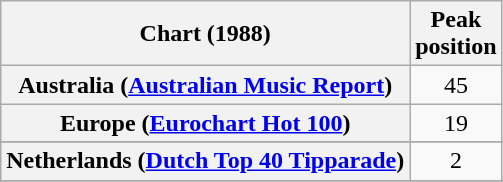<table class="wikitable sortable plainrowheaders" style="text-align:center">
<tr>
<th>Chart (1988)</th>
<th>Peak<br>position</th>
</tr>
<tr>
<th scope="row">Australia (<a href='#'>Australian Music Report</a>)</th>
<td>45</td>
</tr>
<tr>
<th scope="row">Europe (<a href='#'>Eurochart Hot 100</a>)</th>
<td>19</td>
</tr>
<tr>
</tr>
<tr>
<th scope="row">Netherlands (<a href='#'>Dutch Top 40 Tipparade</a>)</th>
<td>2</td>
</tr>
<tr>
</tr>
<tr>
</tr>
<tr>
</tr>
<tr>
</tr>
</table>
